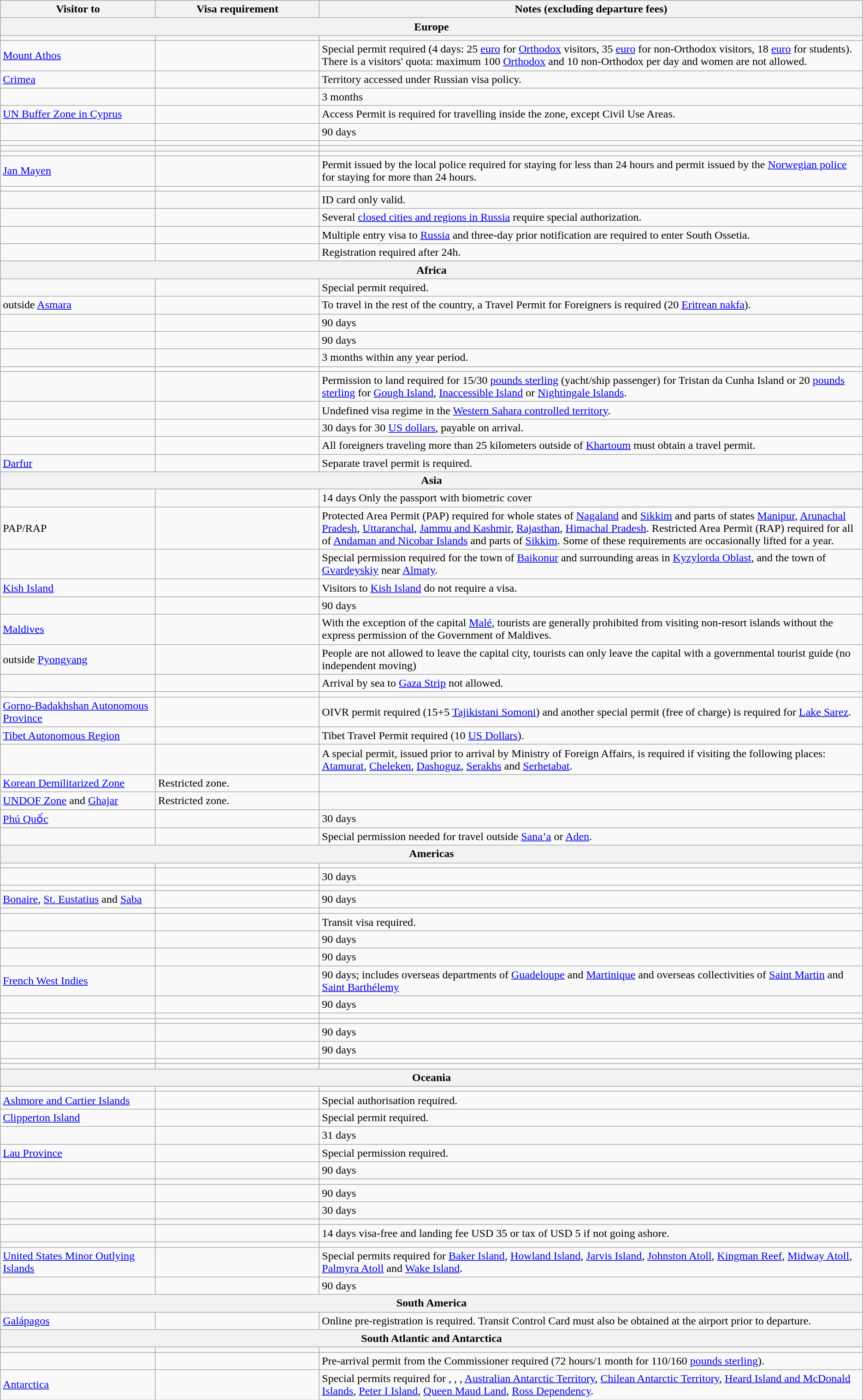<table class="wikitable" style="text-align: left; table-layout: fixed; ">
<tr>
<th style="width:18%;">Visitor to</th>
<th style="width:19%;">Visa requirement</th>
<th>Notes (excluding departure fees)</th>
</tr>
<tr>
<th colspan="3">Europe</th>
</tr>
<tr>
<td></td>
<td></td>
<td></td>
</tr>
<tr>
<td> <a href='#'>Mount Athos</a></td>
<td></td>
<td>Special permit required (4 days: 25 <a href='#'>euro</a> for <a href='#'>Orthodox</a> visitors, 35 <a href='#'>euro</a> for non-Orthodox visitors, 18 <a href='#'>euro</a> for students). There is a visitors' quota: maximum 100 <a href='#'>Orthodox</a> and 10 non-Orthodox per day and women are not allowed.</td>
</tr>
<tr>
<td> <a href='#'>Crimea</a></td>
<td></td>
<td>Territory accessed under Russian visa policy.</td>
</tr>
<tr>
<td></td>
<td></td>
<td>3 months</td>
</tr>
<tr>
<td> <a href='#'>UN Buffer Zone in Cyprus</a></td>
<td></td>
<td>Access Permit is required for travelling inside the zone, except Civil Use Areas.</td>
</tr>
<tr>
<td></td>
<td></td>
<td>90 days</td>
</tr>
<tr>
<td></td>
<td></td>
<td></td>
</tr>
<tr>
<td></td>
<td></td>
<td></td>
</tr>
<tr>
<td></td>
<td></td>
<td></td>
</tr>
<tr>
<td> <a href='#'>Jan Mayen</a></td>
<td></td>
<td>Permit issued by the local police required for staying for less than 24 hours and permit issued by the <a href='#'>Norwegian police</a> for staying for more than 24 hours.</td>
</tr>
<tr>
<td></td>
<td></td>
<td></td>
</tr>
<tr>
<td></td>
<td></td>
<td>ID card only valid.</td>
</tr>
<tr>
<td></td>
<td></td>
<td>Several <a href='#'>closed cities and regions in Russia</a> require special authorization.</td>
</tr>
<tr>
<td></td>
<td></td>
<td>Multiple entry visa to <a href='#'>Russia</a> and three-day prior notification are required to enter South Ossetia.</td>
</tr>
<tr>
<td></td>
<td></td>
<td>Registration required after 24h.</td>
</tr>
<tr>
<th colspan="3">Africa</th>
</tr>
<tr>
<td></td>
<td></td>
<td>Special permit required.</td>
</tr>
<tr>
<td> outside <a href='#'>Asmara</a></td>
<td></td>
<td>To travel in the rest of the country, a Travel Permit for Foreigners is required (20 <a href='#'>Eritrean nakfa</a>).</td>
</tr>
<tr>
<td></td>
<td></td>
<td>90 days</td>
</tr>
<tr>
<td></td>
<td></td>
<td>90 days</td>
</tr>
<tr>
<td></td>
<td></td>
<td>3 months within any year period.</td>
</tr>
<tr>
<td></td>
<td></td>
<td></td>
</tr>
<tr>
<td></td>
<td></td>
<td>Permission to land required for 15/30 <a href='#'>pounds sterling</a> (yacht/ship passenger) for Tristan da Cunha Island or 20 <a href='#'>pounds sterling</a> for <a href='#'>Gough Island</a>, <a href='#'>Inaccessible Island</a> or <a href='#'>Nightingale Islands</a>.</td>
</tr>
<tr>
<td></td>
<td></td>
<td>Undefined visa regime in the <a href='#'>Western Sahara controlled territory</a>.</td>
</tr>
<tr>
<td></td>
<td></td>
<td>30 days for 30 <a href='#'>US dollars</a>, payable on arrival.</td>
</tr>
<tr>
<td></td>
<td></td>
<td>All foreigners traveling more than 25 kilometers outside of <a href='#'>Khartoum</a> must obtain a travel permit.</td>
</tr>
<tr>
<td> <a href='#'>Darfur</a></td>
<td></td>
<td>Separate travel permit is required.</td>
</tr>
<tr>
<th colspan="3">Asia</th>
</tr>
<tr>
<td></td>
<td></td>
<td>14 days Only the passport with biometric cover</td>
</tr>
<tr>
<td> PAP/RAP</td>
<td></td>
<td>Protected Area Permit (PAP) required for whole states of <a href='#'>Nagaland</a> and <a href='#'>Sikkim</a> and parts of states <a href='#'>Manipur</a>, <a href='#'>Arunachal Pradesh</a>, <a href='#'>Uttaranchal</a>, <a href='#'>Jammu and Kashmir</a>, <a href='#'>Rajasthan</a>, <a href='#'>Himachal Pradesh</a>. Restricted Area Permit (RAP) required for all of <a href='#'>Andaman and Nicobar Islands</a> and parts of <a href='#'>Sikkim</a>. Some of these requirements are occasionally lifted for a year.</td>
</tr>
<tr>
<td></td>
<td></td>
<td>Special permission required for the town of <a href='#'>Baikonur</a> and surrounding areas in <a href='#'>Kyzylorda Oblast</a>, and the town of <a href='#'>Gvardeyskiy</a> near <a href='#'>Almaty</a>.</td>
</tr>
<tr>
<td> <a href='#'>Kish Island</a></td>
<td></td>
<td>Visitors to <a href='#'>Kish Island</a> do not require a visa.</td>
</tr>
<tr>
<td></td>
<td></td>
<td>90 days</td>
</tr>
<tr>
<td> <a href='#'>Maldives</a></td>
<td></td>
<td>With the exception of the capital <a href='#'>Malé</a>, tourists are generally prohibited from visiting non-resort islands without the express permission of the Government of Maldives.</td>
</tr>
<tr>
<td> outside <a href='#'>Pyongyang</a></td>
<td></td>
<td>People are not allowed to leave the capital city, tourists can only leave the capital with a governmental tourist guide (no independent moving)</td>
</tr>
<tr>
<td></td>
<td></td>
<td>Arrival by sea to <a href='#'>Gaza Strip</a> not allowed.</td>
</tr>
<tr>
<td></td>
<td></td>
<td></td>
</tr>
<tr>
<td> <a href='#'>Gorno-Badakhshan Autonomous Province</a></td>
<td></td>
<td>OIVR permit required (15+5 <a href='#'>Tajikistani Somoni</a>) and another special permit (free of charge) is required for <a href='#'>Lake Sarez</a>.</td>
</tr>
<tr>
<td> <a href='#'>Tibet Autonomous Region</a></td>
<td></td>
<td>Tibet Travel Permit required (10 <a href='#'>US Dollars</a>).</td>
</tr>
<tr>
<td></td>
<td></td>
<td>A special permit, issued prior to arrival by Ministry of Foreign Affairs, is required if visiting the following places: <a href='#'>Atamurat</a>, <a href='#'>Cheleken</a>, <a href='#'>Dashoguz</a>, <a href='#'>Serakhs</a> and <a href='#'>Serhetabat</a>.</td>
</tr>
<tr>
<td> <a href='#'>Korean Demilitarized Zone</a></td>
<td>Restricted zone.</td>
<td></td>
</tr>
<tr>
<td> <a href='#'>UNDOF Zone</a> and <a href='#'>Ghajar</a></td>
<td>Restricted zone.</td>
<td></td>
</tr>
<tr>
<td> <a href='#'>Phú Quốc</a></td>
<td></td>
<td>30 days</td>
</tr>
<tr>
<td></td>
<td></td>
<td>Special permission needed for travel outside <a href='#'>Sana’a</a> or <a href='#'>Aden</a>.</td>
</tr>
<tr>
<th colspan="3">Americas</th>
</tr>
<tr>
<td></td>
<td></td>
<td></td>
</tr>
<tr>
<td></td>
<td></td>
<td>30 days</td>
</tr>
<tr>
<td></td>
<td></td>
<td></td>
</tr>
<tr>
<td> <a href='#'>Bonaire</a>, <a href='#'>St. Eustatius</a> and <a href='#'>Saba</a></td>
<td></td>
<td>90 days</td>
</tr>
<tr>
<td></td>
<td></td>
<td></td>
</tr>
<tr>
<td></td>
<td></td>
<td>Transit visa required.</td>
</tr>
<tr>
<td></td>
<td></td>
<td>90 days</td>
</tr>
<tr>
<td></td>
<td></td>
<td>90 days</td>
</tr>
<tr>
<td> <a href='#'>French West Indies</a></td>
<td></td>
<td>90 days; includes overseas departments of <a href='#'>Guadeloupe</a> and <a href='#'>Martinique</a> and overseas collectivities of <a href='#'>Saint Martin</a> and <a href='#'>Saint Barthélemy</a></td>
</tr>
<tr>
<td></td>
<td></td>
<td>90 days</td>
</tr>
<tr>
<td></td>
<td></td>
<td></td>
</tr>
<tr>
<td></td>
<td></td>
<td></td>
</tr>
<tr>
<td></td>
<td></td>
<td>90 days</td>
</tr>
<tr>
<td></td>
<td></td>
<td>90 days</td>
</tr>
<tr>
<td></td>
<td></td>
<td></td>
</tr>
<tr>
<td></td>
<td></td>
<td></td>
</tr>
<tr>
<th colspan="3">Oceania</th>
</tr>
<tr>
<td></td>
<td></td>
<td></td>
</tr>
<tr>
<td> <a href='#'>Ashmore and Cartier Islands</a></td>
<td></td>
<td>Special authorisation required.</td>
</tr>
<tr>
<td> <a href='#'>Clipperton Island</a></td>
<td></td>
<td>Special permit required.</td>
</tr>
<tr>
<td></td>
<td></td>
<td>31 days</td>
</tr>
<tr>
<td> <a href='#'>Lau Province</a></td>
<td></td>
<td>Special permission required.</td>
</tr>
<tr>
<td></td>
<td></td>
<td>90 days</td>
</tr>
<tr>
<td></td>
<td></td>
<td></td>
</tr>
<tr>
<td></td>
<td></td>
<td>90 days</td>
</tr>
<tr>
<td></td>
<td></td>
<td>30 days</td>
</tr>
<tr>
<td></td>
<td></td>
<td></td>
</tr>
<tr>
<td></td>
<td></td>
<td>14 days visa-free and landing fee USD 35 or tax of USD 5 if not going ashore.</td>
</tr>
<tr>
<td></td>
<td></td>
<td></td>
</tr>
<tr>
<td> <a href='#'>United States Minor Outlying Islands</a></td>
<td></td>
<td>Special permits required for <a href='#'>Baker Island</a>, <a href='#'>Howland Island</a>, <a href='#'>Jarvis Island</a>, <a href='#'>Johnston Atoll</a>, <a href='#'>Kingman Reef</a>, <a href='#'>Midway Atoll</a>, <a href='#'>Palmyra Atoll</a> and <a href='#'>Wake Island</a>.</td>
</tr>
<tr>
<td></td>
<td></td>
<td>90 days</td>
</tr>
<tr>
<th colspan="3">South America</th>
</tr>
<tr>
<td> <a href='#'>Galápagos</a></td>
<td></td>
<td>Online pre-registration is required. Transit Control Card must also be obtained at the airport prior to departure.</td>
</tr>
<tr>
<th colspan="3">South Atlantic and Antarctica</th>
</tr>
<tr>
<td></td>
<td></td>
<td></td>
</tr>
<tr>
<td></td>
<td></td>
<td>Pre-arrival permit from the Commissioner required (72 hours/1 month for 110/160 <a href='#'>pounds sterling</a>).</td>
</tr>
<tr>
<td><a href='#'>Antarctica</a></td>
<td></td>
<td>Special permits required for , , ,  <a href='#'>Australian Antarctic Territory</a>,  <a href='#'>Chilean Antarctic Territory</a>,  <a href='#'>Heard Island and McDonald Islands</a>,  <a href='#'>Peter I Island</a>,  <a href='#'>Queen Maud Land</a>,  <a href='#'>Ross Dependency</a>.</td>
</tr>
</table>
